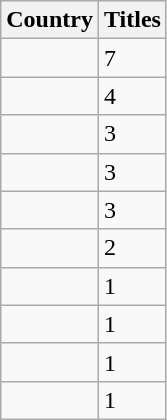<table class="wikitable">
<tr>
<th>Country</th>
<th>Titles</th>
</tr>
<tr>
<td></td>
<td>7</td>
</tr>
<tr>
<td></td>
<td>4</td>
</tr>
<tr>
<td></td>
<td>3</td>
</tr>
<tr>
<td></td>
<td>3</td>
</tr>
<tr>
<td></td>
<td>3</td>
</tr>
<tr>
<td></td>
<td>2</td>
</tr>
<tr>
<td></td>
<td>1</td>
</tr>
<tr>
<td></td>
<td>1</td>
</tr>
<tr>
<td></td>
<td>1</td>
</tr>
<tr>
<td></td>
<td>1</td>
</tr>
</table>
